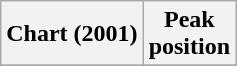<table class="wikitable sortable plainrowheaders">
<tr>
<th>Chart (2001)</th>
<th>Peak<br>position</th>
</tr>
<tr>
</tr>
</table>
